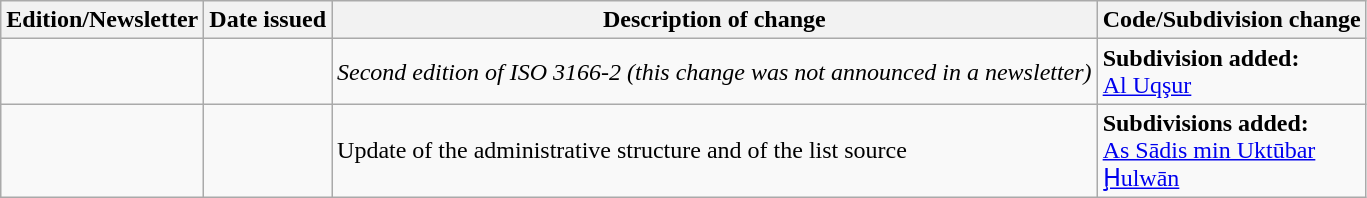<table class="wikitable">
<tr>
<th>Edition/Newsletter</th>
<th>Date issued</th>
<th>Description of change</th>
<th>Code/Subdivision change</th>
</tr>
<tr>
<td id="II"></td>
<td></td>
<td><em>Second edition of ISO 3166-2 (this change was not announced in a newsletter)</em></td>
<td style=white-space:nowrap><strong>Subdivision added:</strong><br>  <a href='#'>Al Uqşur</a></td>
</tr>
<tr>
<td id="II-2"></td>
<td></td>
<td>Update of the administrative structure and of the list source</td>
<td style=white-space:nowrap><strong>Subdivisions added:</strong><br>  <a href='#'>As Sādis min Uktūbar</a><br>  <a href='#'>Ḩulwān</a></td>
</tr>
</table>
